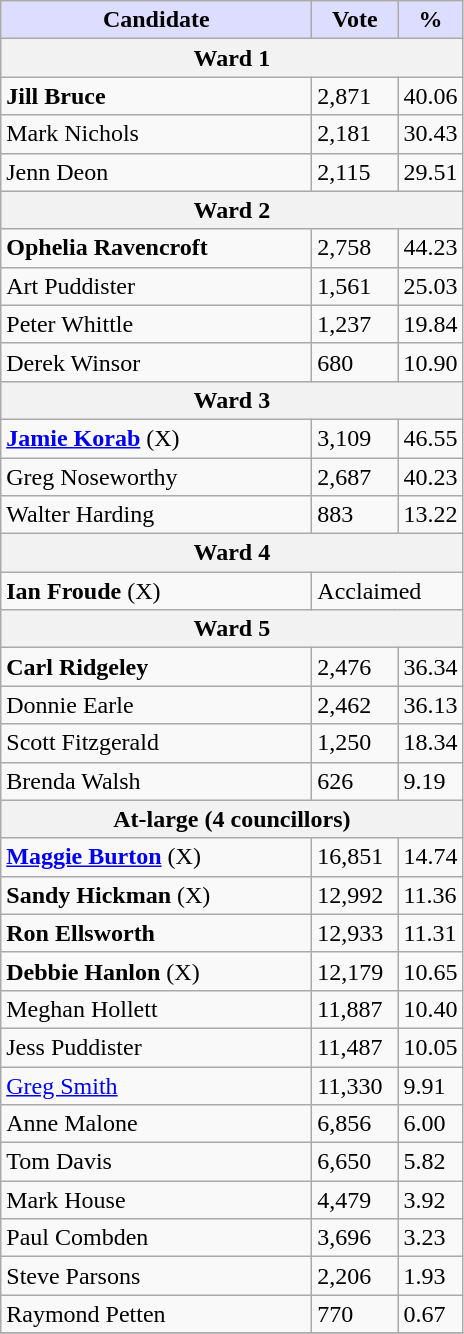<table class="wikitable">
<tr>
<th style="background:#ddf; width:200px;">Candidate</th>
<th style="background:#ddf; width:50px;">Vote</th>
<th style="background:#ddf; width:30px;">%</th>
</tr>
<tr>
<th colspan="3">Ward 1</th>
</tr>
<tr>
<td><strong>Jill Bruce</strong></td>
<td>2,871</td>
<td>40.06</td>
</tr>
<tr>
<td>Mark Nichols</td>
<td>2,181</td>
<td>30.43</td>
</tr>
<tr>
<td>Jenn Deon</td>
<td>2,115</td>
<td>29.51</td>
</tr>
<tr>
<th colspan="3">Ward 2</th>
</tr>
<tr>
<td><strong>Ophelia Ravencroft</strong></td>
<td>2,758</td>
<td>44.23</td>
</tr>
<tr>
<td>Art Puddister</td>
<td>1,561</td>
<td>25.03</td>
</tr>
<tr>
<td>Peter Whittle</td>
<td>1,237</td>
<td>19.84</td>
</tr>
<tr>
<td>Derek Winsor</td>
<td>680</td>
<td>10.90</td>
</tr>
<tr>
<th colspan="3">Ward 3</th>
</tr>
<tr>
<td><strong><a href='#'>Jamie Korab</a></strong> (X)</td>
<td>3,109</td>
<td>46.55</td>
</tr>
<tr>
<td>Greg Noseworthy</td>
<td>2,687</td>
<td>40.23</td>
</tr>
<tr>
<td>Walter Harding</td>
<td>883</td>
<td>13.22</td>
</tr>
<tr>
<th colspan="3">Ward 4</th>
</tr>
<tr>
<td><strong>Ian Froude</strong> (X)</td>
<td colspan="2">Acclaimed</td>
</tr>
<tr>
<th colspan="3">Ward 5</th>
</tr>
<tr>
<td><strong>Carl Ridgeley</strong></td>
<td>2,476</td>
<td>36.34</td>
</tr>
<tr>
<td>Donnie Earle</td>
<td>2,462</td>
<td>36.13</td>
</tr>
<tr>
<td>Scott Fitzgerald</td>
<td>1,250</td>
<td>18.34</td>
</tr>
<tr>
<td>Brenda Walsh</td>
<td>626</td>
<td>9.19</td>
</tr>
<tr>
<th colspan="3">At-large (4 councillors)</th>
</tr>
<tr>
<td><strong><a href='#'>Maggie Burton</a></strong> (X)</td>
<td>16,851</td>
<td>14.74</td>
</tr>
<tr>
<td><strong>Sandy Hickman</strong> (X)</td>
<td>12,992</td>
<td>11.36</td>
</tr>
<tr>
<td><strong>Ron Ellsworth</strong></td>
<td>12,933</td>
<td>11.31</td>
</tr>
<tr>
<td><strong>Debbie Hanlon</strong> (X)</td>
<td>12,179</td>
<td>10.65</td>
</tr>
<tr>
<td>Meghan Hollett</td>
<td>11,887</td>
<td>10.40</td>
</tr>
<tr>
<td>Jess Puddister</td>
<td>11,487</td>
<td>10.05</td>
</tr>
<tr>
<td><a href='#'>Greg Smith</a></td>
<td>11,330</td>
<td>9.91</td>
</tr>
<tr>
<td>Anne Malone</td>
<td>6,856</td>
<td>6.00</td>
</tr>
<tr>
<td>Tom Davis</td>
<td>6,650</td>
<td>5.82</td>
</tr>
<tr>
<td>Mark House</td>
<td>4,479</td>
<td>3.92</td>
</tr>
<tr>
<td>Paul Combden</td>
<td>3,696</td>
<td>3.23</td>
</tr>
<tr>
<td>Steve Parsons</td>
<td>2,206</td>
<td>1.93</td>
</tr>
<tr>
<td>Raymond Petten</td>
<td>770</td>
<td>0.67</td>
</tr>
<tr>
</tr>
</table>
